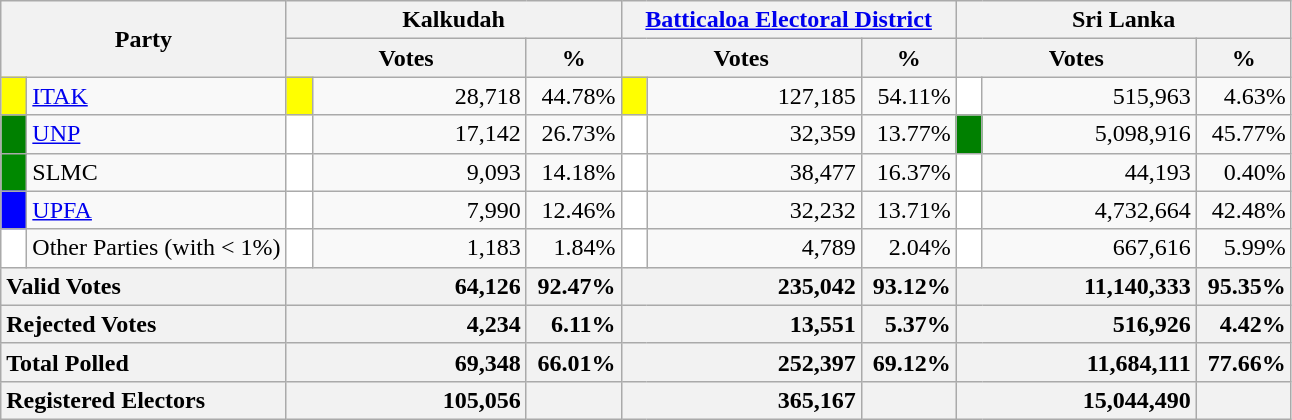<table class="wikitable">
<tr>
<th colspan="2" width="144px"rowspan="2">Party</th>
<th colspan="3" width="216px">Kalkudah</th>
<th colspan="3" width="216px"><a href='#'>Batticaloa Electoral District</a></th>
<th colspan="3" width="216px">Sri Lanka</th>
</tr>
<tr>
<th colspan="2" width="144px">Votes</th>
<th>%</th>
<th colspan="2" width="144px">Votes</th>
<th>%</th>
<th colspan="2" width="144px">Votes</th>
<th>%</th>
</tr>
<tr>
<td style="background-color:yellow;" width="10px"></td>
<td style="text-align:left;"><a href='#'>ITAK</a></td>
<td style="background-color:yellow;" width="10px"></td>
<td style="text-align:right;">28,718</td>
<td style="text-align:right;">44.78%</td>
<td style="background-color:yellow;" width="10px"></td>
<td style="text-align:right;">127,185</td>
<td style="text-align:right;">54.11%</td>
<td style="background-color:white;" width="10px"></td>
<td style="text-align:right;">515,963</td>
<td style="text-align:right;">4.63%</td>
</tr>
<tr>
<td style="background-color:green;" width="10px"></td>
<td style="text-align:left;"><a href='#'>UNP</a></td>
<td style="background-color:white;" width="10px"></td>
<td style="text-align:right;">17,142</td>
<td style="text-align:right;">26.73%</td>
<td style="background-color:white;" width="10px"></td>
<td style="text-align:right;">32,359</td>
<td style="text-align:right;">13.77%</td>
<td style="background-color:green;" width="10px"></td>
<td style="text-align:right;">5,098,916</td>
<td style="text-align:right;">45.77%</td>
</tr>
<tr>
<td style="background-color:#008800;" width="10px"></td>
<td style="text-align:left;">SLMC</td>
<td style="background-color:white;" width="10px"></td>
<td style="text-align:right;">9,093</td>
<td style="text-align:right;">14.18%</td>
<td style="background-color:white;" width="10px"></td>
<td style="text-align:right;">38,477</td>
<td style="text-align:right;">16.37%</td>
<td style="background-color:white;" width="10px"></td>
<td style="text-align:right;">44,193</td>
<td style="text-align:right;">0.40%</td>
</tr>
<tr>
<td style="background-color:blue;" width="10px"></td>
<td style="text-align:left;"><a href='#'>UPFA</a></td>
<td style="background-color:white;" width="10px"></td>
<td style="text-align:right;">7,990</td>
<td style="text-align:right;">12.46%</td>
<td style="background-color:white;" width="10px"></td>
<td style="text-align:right;">32,232</td>
<td style="text-align:right;">13.71%</td>
<td style="background-color:white;" width="10px"></td>
<td style="text-align:right;">4,732,664</td>
<td style="text-align:right;">42.48%</td>
</tr>
<tr>
<td style="background-color:white;" width="10px"></td>
<td style="text-align:left;">Other Parties (with < 1%)</td>
<td style="background-color:white;" width="10px"></td>
<td style="text-align:right;">1,183</td>
<td style="text-align:right;">1.84%</td>
<td style="background-color:white;" width="10px"></td>
<td style="text-align:right;">4,789</td>
<td style="text-align:right;">2.04%</td>
<td style="background-color:white;" width="10px"></td>
<td style="text-align:right;">667,616</td>
<td style="text-align:right;">5.99%</td>
</tr>
<tr>
<th colspan="2" width="144px"style="text-align:left;">Valid Votes</th>
<th style="text-align:right;"colspan="2" width="144px">64,126</th>
<th style="text-align:right;">92.47%</th>
<th style="text-align:right;"colspan="2" width="144px">235,042</th>
<th style="text-align:right;">93.12%</th>
<th style="text-align:right;"colspan="2" width="144px">11,140,333</th>
<th style="text-align:right;">95.35%</th>
</tr>
<tr>
<th colspan="2" width="144px"style="text-align:left;">Rejected Votes</th>
<th style="text-align:right;"colspan="2" width="144px">4,234</th>
<th style="text-align:right;">6.11%</th>
<th style="text-align:right;"colspan="2" width="144px">13,551</th>
<th style="text-align:right;">5.37%</th>
<th style="text-align:right;"colspan="2" width="144px">516,926</th>
<th style="text-align:right;">4.42%</th>
</tr>
<tr>
<th colspan="2" width="144px"style="text-align:left;">Total Polled</th>
<th style="text-align:right;"colspan="2" width="144px">69,348</th>
<th style="text-align:right;">66.01%</th>
<th style="text-align:right;"colspan="2" width="144px">252,397</th>
<th style="text-align:right;">69.12%</th>
<th style="text-align:right;"colspan="2" width="144px">11,684,111</th>
<th style="text-align:right;">77.66%</th>
</tr>
<tr>
<th colspan="2" width="144px"style="text-align:left;">Registered Electors</th>
<th style="text-align:right;"colspan="2" width="144px">105,056</th>
<th></th>
<th style="text-align:right;"colspan="2" width="144px">365,167</th>
<th></th>
<th style="text-align:right;"colspan="2" width="144px">15,044,490</th>
<th></th>
</tr>
</table>
